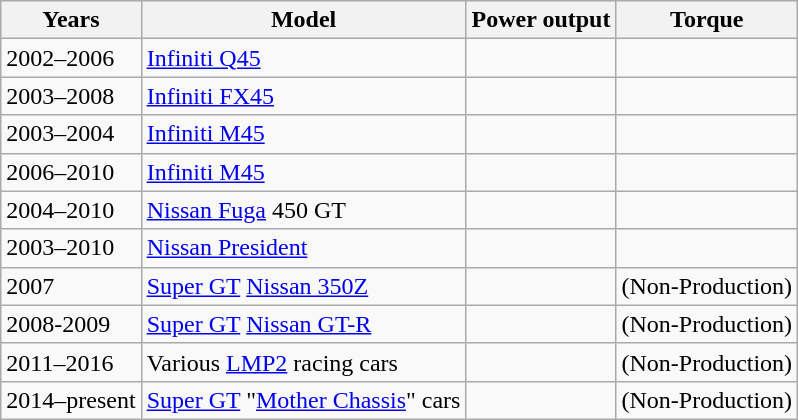<table class="wikitable">
<tr>
<th>Years</th>
<th>Model</th>
<th>Power output</th>
<th>Torque</th>
</tr>
<tr>
<td>2002–2006</td>
<td><a href='#'>Infiniti Q45</a></td>
<td></td>
<td></td>
</tr>
<tr>
<td>2003–2008</td>
<td><a href='#'>Infiniti FX45</a></td>
<td></td>
<td></td>
</tr>
<tr>
<td>2003–2004</td>
<td><a href='#'>Infiniti M45</a></td>
<td></td>
<td></td>
</tr>
<tr>
<td>2006–2010</td>
<td><a href='#'>Infiniti M45</a></td>
<td></td>
<td></td>
</tr>
<tr>
<td>2004–2010</td>
<td><a href='#'>Nissan Fuga</a> 450 GT</td>
<td></td>
<td></td>
</tr>
<tr>
<td>2003–2010</td>
<td><a href='#'>Nissan President</a></td>
<td></td>
<td></td>
</tr>
<tr>
<td>2007</td>
<td><a href='#'>Super GT</a> <a href='#'>Nissan 350Z</a></td>
<td></td>
<td> (Non-Production)</td>
</tr>
<tr>
<td>2008-2009</td>
<td><a href='#'>Super GT</a> <a href='#'>Nissan GT-R</a></td>
<td></td>
<td> (Non-Production)</td>
</tr>
<tr>
<td>2011–2016</td>
<td>Various <a href='#'>LMP2</a> racing cars</td>
<td></td>
<td> (Non-Production)</td>
</tr>
<tr>
<td>2014–present</td>
<td><a href='#'>Super GT</a> "<a href='#'>Mother Chassis</a>" cars</td>
<td></td>
<td> (Non-Production)</td>
</tr>
</table>
